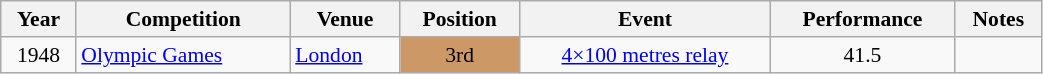<table class="wikitable" width=55% style="font-size:90%; text-align:center;">
<tr>
<th>Year</th>
<th>Competition</th>
<th>Venue</th>
<th>Position</th>
<th>Event</th>
<th>Performance</th>
<th>Notes</th>
</tr>
<tr>
<td rowspan=1>1948</td>
<td rowspan=1 align=left><a href='#'>Olympic Games</a></td>
<td rowspan=1 align=left> <a href='#'>London</a></td>
<td bgcolor=cc9966>3rd</td>
<td><a href='#'>4×100 metres relay</a></td>
<td>41.5</td>
<td></td>
</tr>
</table>
